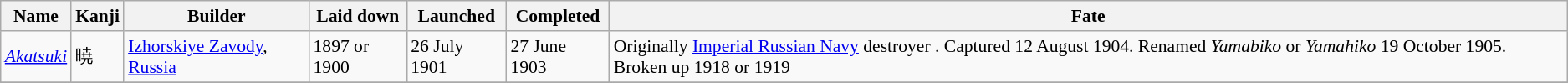<table class="wikitable" style="font-size:90%;">
<tr>
<th>Name</th>
<th>Kanji</th>
<th>Builder</th>
<th>Laid down</th>
<th>Launched</th>
<th>Completed</th>
<th>Fate</th>
</tr>
<tr>
<td><a href='#'><em>Akatsuki</em></a></td>
<td>暁</td>
<td><a href='#'>Izhorskiye Zavody</a>,  <a href='#'>Russia</a></td>
<td>1897 or 1900</td>
<td>26 July 1901</td>
<td>27 June 1903</td>
<td>Originally <a href='#'>Imperial Russian Navy</a> destroyer . Captured 12 August 1904. Renamed <em>Yamabiko</em> or <em>Yamahiko</em> 19 October 1905. Broken up 1918 or 1919</td>
</tr>
<tr>
</tr>
</table>
